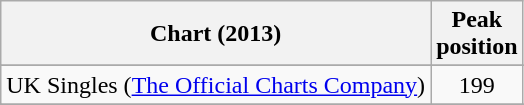<table class="wikitable plainrowheaders">
<tr>
<th scope="col">Chart (2013)</th>
<th scope="col">Peak<br>position</th>
</tr>
<tr>
</tr>
<tr>
<td>UK Singles (<a href='#'>The Official Charts Company</a>)</td>
<td align="center">199</td>
</tr>
<tr>
</tr>
<tr>
</tr>
<tr>
</tr>
</table>
